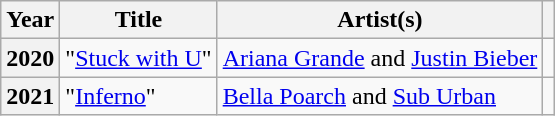<table class="wikitable plainrowheaders">
<tr>
<th scope="col">Year</th>
<th scope="col">Title</th>
<th scope="col">Artist(s)</th>
<th scope="col"></th>
</tr>
<tr>
<th scope="row">2020</th>
<td>"<a href='#'>Stuck with U</a>"</td>
<td><a href='#'>Ariana Grande</a> and <a href='#'>Justin Bieber</a></td>
<td></td>
</tr>
<tr>
<th scope="row">2021</th>
<td>"<a href='#'>Inferno</a>"</td>
<td><a href='#'>Bella Poarch</a> and <a href='#'>Sub Urban</a></td>
<td></td>
</tr>
</table>
